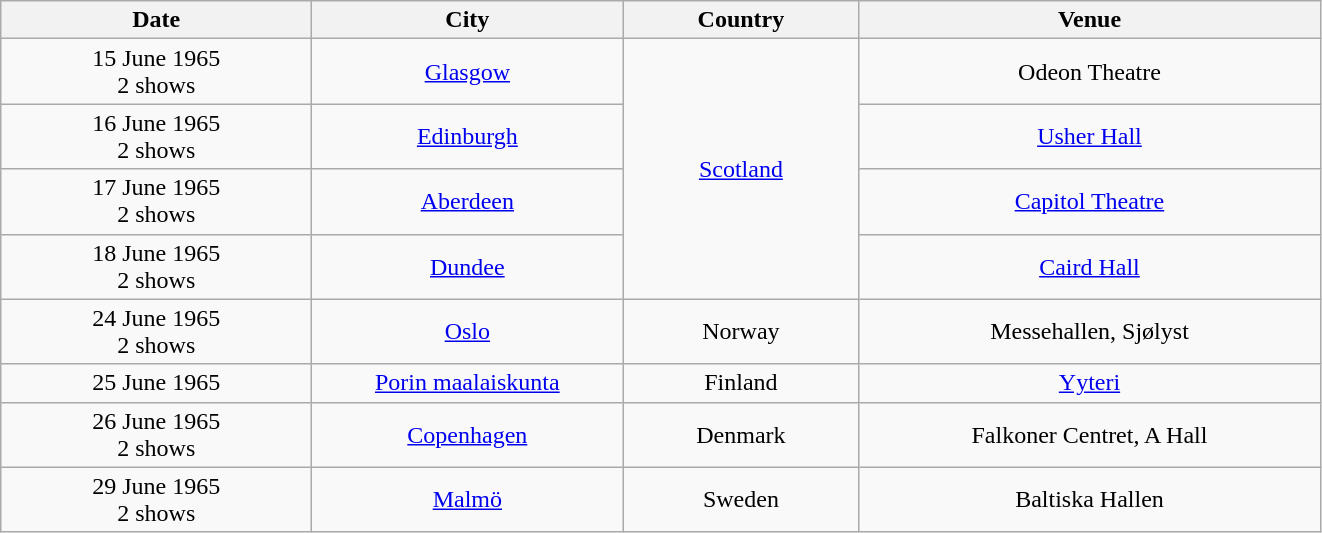<table class="wikitable" style="text-align:center;">
<tr>
<th style="width:200px;">Date</th>
<th style="width:200px;">City</th>
<th style="width:150px;">Country</th>
<th style="width:300px;">Venue</th>
</tr>
<tr>
<td>15 June 1965<br>2 shows</td>
<td><a href='#'>Glasgow</a></td>
<td rowspan="4"><a href='#'>Scotland</a></td>
<td>Odeon Theatre</td>
</tr>
<tr>
<td>16 June 1965<br>2 shows</td>
<td><a href='#'>Edinburgh</a></td>
<td><a href='#'>Usher Hall</a></td>
</tr>
<tr>
<td>17 June 1965<br>2 shows</td>
<td><a href='#'>Aberdeen</a></td>
<td><a href='#'>Capitol Theatre</a></td>
</tr>
<tr>
<td>18 June 1965<br>2 shows</td>
<td><a href='#'>Dundee</a></td>
<td><a href='#'>Caird Hall</a></td>
</tr>
<tr>
<td>24 June 1965<br>2 shows</td>
<td><a href='#'>Oslo</a></td>
<td>Norway</td>
<td>Messehallen, Sjølyst</td>
</tr>
<tr>
<td>25 June 1965</td>
<td><a href='#'>Porin maalaiskunta</a></td>
<td>Finland</td>
<td><a href='#'>Yyteri</a></td>
</tr>
<tr>
<td>26 June 1965<br>2 shows</td>
<td><a href='#'>Copenhagen</a></td>
<td>Denmark</td>
<td>Falkoner Centret, A Hall</td>
</tr>
<tr>
<td>29 June 1965<br>2 shows</td>
<td><a href='#'>Malmö</a></td>
<td>Sweden</td>
<td>Baltiska Hallen</td>
</tr>
</table>
